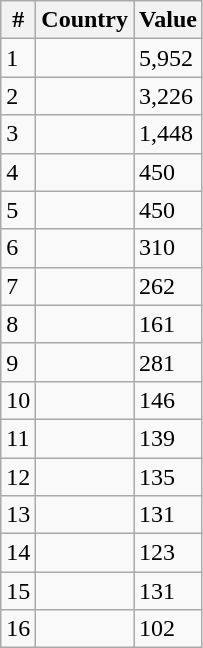<table class="wikitable sortable plainrowheads" ;">
<tr>
<th scope="col">#</th>
<th scope="col">Country</th>
<th scope="col">Value</th>
</tr>
<tr>
<td>1</td>
<td></td>
<td>5,952</td>
</tr>
<tr>
<td>2</td>
<td></td>
<td>3,226</td>
</tr>
<tr>
<td>3</td>
<td></td>
<td>1,448</td>
</tr>
<tr>
<td>4</td>
<td></td>
<td>450</td>
</tr>
<tr>
<td>5</td>
<td></td>
<td>450</td>
</tr>
<tr>
<td>6</td>
<td></td>
<td>310</td>
</tr>
<tr>
<td>7</td>
<td></td>
<td>262</td>
</tr>
<tr>
<td>8</td>
<td></td>
<td>161</td>
</tr>
<tr>
<td>9</td>
<td></td>
<td>281</td>
</tr>
<tr>
<td>10</td>
<td></td>
<td>146</td>
</tr>
<tr>
<td>11</td>
<td></td>
<td>139</td>
</tr>
<tr>
<td>12</td>
<td></td>
<td>135</td>
</tr>
<tr>
<td>13</td>
<td></td>
<td>131</td>
</tr>
<tr>
<td>14</td>
<td></td>
<td>123</td>
</tr>
<tr>
<td>15</td>
<td></td>
<td>131</td>
</tr>
<tr>
<td>16</td>
<td></td>
<td>102</td>
</tr>
</table>
